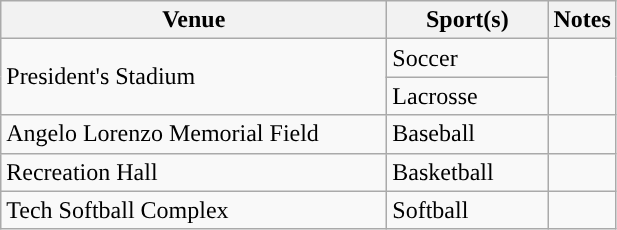<table class="wikitable"; style= "text-align: ">
<tr>
<th width=250px>Venue</th>
<th width=100px>Sport(s)</th>
<th width=px>Notes</th>
</tr>
<tr>
<td rowspan=2>President's Stadium</td>
<td>Soccer</td>
<td rowspan=2></td>
</tr>
<tr>
<td>Lacrosse</td>
</tr>
<tr>
<td>Angelo Lorenzo Memorial Field</td>
<td>Baseball</td>
<td></td>
</tr>
<tr>
<td>Recreation Hall</td>
<td>Basketball</td>
<td></td>
</tr>
<tr>
<td>Tech Softball Complex</td>
<td>Softball</td>
<td></td>
</tr>
</table>
